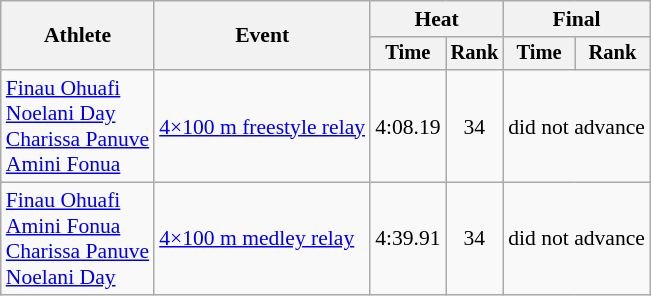<table class="wikitable" style="text-align:center; font-size:90%">
<tr>
<th rowspan=2>Athlete</th>
<th rowspan=2>Event</th>
<th colspan=2>Heat</th>
<th colspan=2>Final</th>
</tr>
<tr style="font-size:95%">
<th>Time</th>
<th>Rank</th>
<th>Time</th>
<th>Rank</th>
</tr>
<tr>
<td align=left><a href='#'>Finau Ohuafi</a><br><a href='#'>Noelani Day</a><br><a href='#'>Charissa Panuve</a><br><a href='#'>Amini Fonua</a></td>
<td align=left><a href='#'>4×100 m freestyle relay</a></td>
<td>4:08.19</td>
<td>34</td>
<td colspan=2>did not advance</td>
</tr>
<tr>
<td align=left><a href='#'>Finau Ohuafi</a><br><a href='#'>Amini Fonua</a><br><a href='#'>Charissa Panuve</a><br><a href='#'>Noelani Day</a></td>
<td align=left><a href='#'>4×100 m medley relay</a></td>
<td>4:39.91</td>
<td>34</td>
<td colspan=2>did not advance</td>
</tr>
</table>
